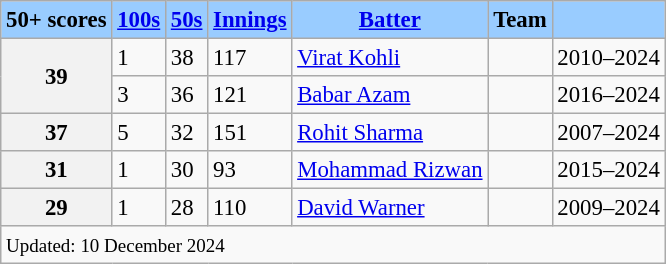<table class="wikitable sortable defaultleft" style="font-size: 95%">
<tr>
<th scope="col" style="background-color:#9cf;">50+ scores</th>
<th scope="col" style="background-color:#9cf;"><a href='#'>100s</a></th>
<th scope="col" style="background-color:#9cf;"><a href='#'>50s</a></th>
<th scope="col" style="background-color:#9cf;"><a href='#'>Innings</a></th>
<th scope=""col" style="background-color:#9cf;"><a href='#'>Batter</a></th>
<th scope="col" style="background-color:#9cf;">Team</th>
<th scope="col" style="background-color:#9cf;"></th>
</tr>
<tr>
<th scope="row" rowspan=2>39</th>
<td>1</td>
<td>38</td>
<td>117</td>
<td><a href='#'>Virat Kohli</a></td>
<td></td>
<td>2010–2024</td>
</tr>
<tr>
<td>3</td>
<td>36</td>
<td>121</td>
<td><a href='#'>Babar Azam</a></td>
<td></td>
<td>2016–2024</td>
</tr>
<tr>
<th scope="row">37</th>
<td>5</td>
<td>32</td>
<td>151</td>
<td><a href='#'>Rohit Sharma</a></td>
<td></td>
<td>2007–2024</td>
</tr>
<tr>
<th scope="row">31</th>
<td>1</td>
<td>30</td>
<td>93</td>
<td><a href='#'>Mohammad Rizwan</a></td>
<td></td>
<td>2015–2024</td>
</tr>
<tr>
<th scope="row">29</th>
<td>1</td>
<td>28</td>
<td>110</td>
<td><a href='#'>David Warner</a></td>
<td></td>
<td>2009–2024</td>
</tr>
<tr class="sortbottom">
<td scope="row" colspan=7 style="text-align:left;"><small>Updated: 10 December 2024</small></td>
</tr>
</table>
